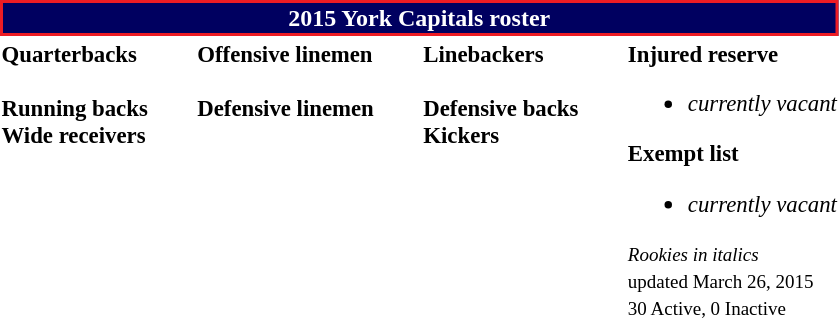<table class="toccolours" style="text-align: left;">
<tr>
<th colspan="7" style="background:#000060; border:2px solid #ED1C24; color:white; text-align:center;"><strong>2015 York Capitals roster</strong></th>
</tr>
<tr>
<td style="font-size: 95%;vertical-align:top;"><strong>Quarterbacks</strong><br>

<br><strong>Running backs</strong>


<br><strong>Wide receivers</strong>






</td>
<td style="width: 25px;"></td>
<td style="font-size: 95%;vertical-align:top;"><strong>Offensive linemen</strong><br>


<br><strong>Defensive linemen</strong>


</td>
<td style="width: 25px;"></td>
<td style="font-size: 95%;vertical-align:top;"><strong>Linebackers</strong><br>


<br><strong>Defensive backs</strong>




<br><strong>Kickers</strong>

</td>
<td style="width: 25px;"></td>
<td style="font-size: 95%;vertical-align:top;"><strong>Injured reserve</strong><br><ul><li><em>currently vacant</em></li></ul><strong>Exempt list</strong><ul><li><em>currently vacant</em></li></ul><small><em>Rookies in italics</em><br> updated March 26, 2015</small><br>
<small>30 Active, 0 Inactive</small></td>
</tr>
<tr>
</tr>
</table>
